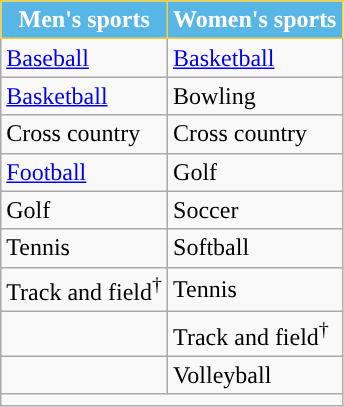<table class="wikitable" style= " ">
<tr>
<th style= "background:#58B6E7; color:white; border:1px solid #FFCE34">Men's sports</th>
<th style= "background:#58B6E7; color:white; border:1px solid #FFCE34">Women's sports</th>
</tr>
<tr>
<td><a href='#'>Baseball</a></td>
<td><a href='#'>Basketball</a></td>
</tr>
<tr>
<td><a href='#'>Basketball</a></td>
<td>Bowling</td>
</tr>
<tr>
<td>Cross country</td>
<td>Cross country</td>
</tr>
<tr>
<td><a href='#'>Football</a></td>
<td>Golf</td>
</tr>
<tr>
<td>Golf</td>
<td>Soccer</td>
</tr>
<tr>
<td>Tennis</td>
<td>Softball</td>
</tr>
<tr>
<td>Track and field<sup>†</sup></td>
<td>Tennis</td>
</tr>
<tr>
<td></td>
<td>Track and field<sup>†</sup></td>
</tr>
<tr>
<td></td>
<td>Volleyball</td>
</tr>
<tr>
<td colspan="2"></td>
</tr>
</table>
